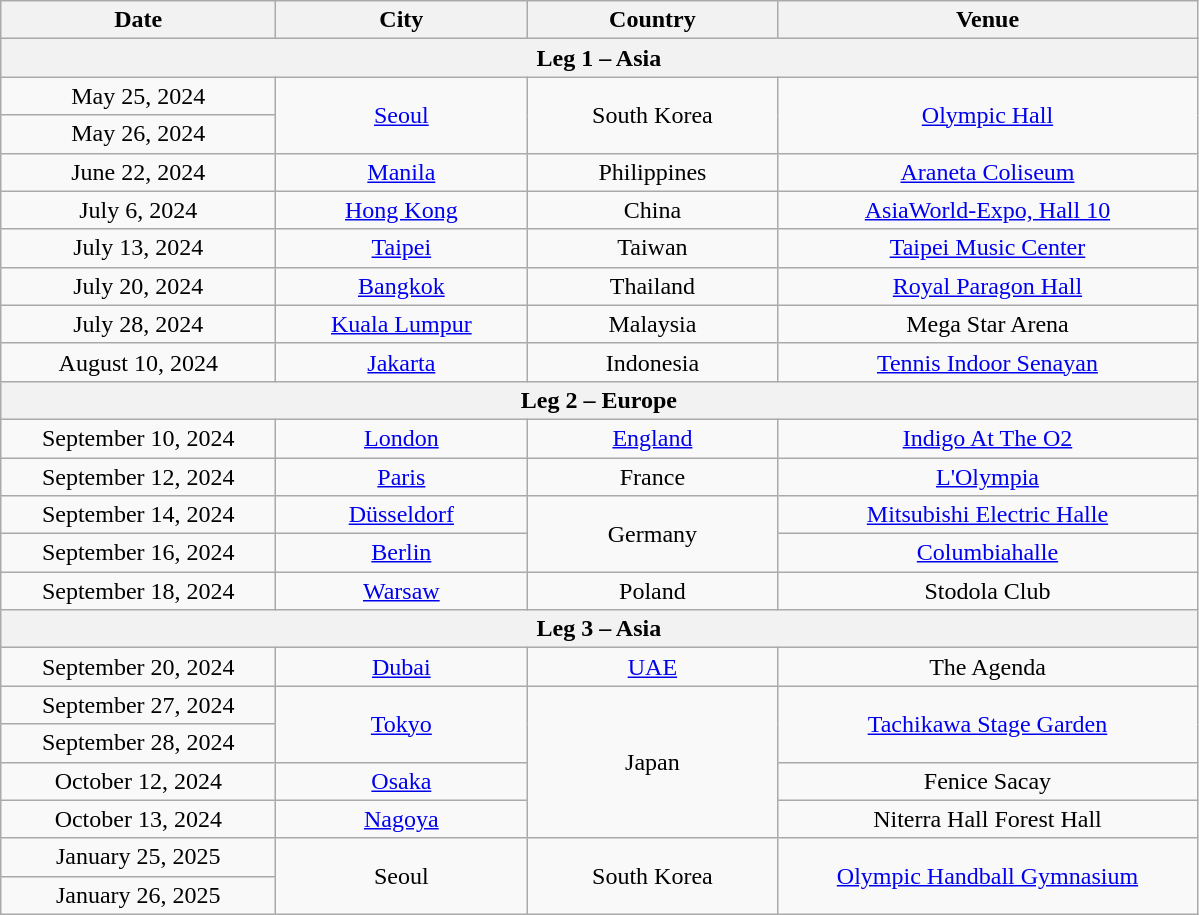<table class="wikitable" style="text-align:center">
<tr>
<th scope="col" style="width:11em">Date</th>
<th scope="col" style="width:10em">City</th>
<th scope="col" style="width:10em">Country</th>
<th scope="col" style="width:17em">Venue</th>
</tr>
<tr>
<th colspan="4">Leg 1 – Asia</th>
</tr>
<tr>
<td>May 25, 2024</td>
<td rowspan="2"><a href='#'>Seoul</a></td>
<td rowspan="2">South Korea</td>
<td rowspan="2"><a href='#'>Olympic Hall</a></td>
</tr>
<tr>
<td>May 26, 2024</td>
</tr>
<tr>
<td>June 22, 2024</td>
<td><a href='#'>Manila</a></td>
<td>Philippines</td>
<td><a href='#'>Araneta Coliseum</a></td>
</tr>
<tr>
<td>July 6, 2024</td>
<td><a href='#'>Hong Kong</a></td>
<td>China</td>
<td><a href='#'>AsiaWorld-Expo, Hall 10</a></td>
</tr>
<tr>
<td>July 13, 2024</td>
<td><a href='#'>Taipei</a></td>
<td>Taiwan</td>
<td><a href='#'>Taipei Music Center</a></td>
</tr>
<tr>
<td>July 20, 2024</td>
<td><a href='#'>Bangkok</a></td>
<td>Thailand</td>
<td><a href='#'>Royal Paragon Hall</a></td>
</tr>
<tr>
<td>July 28, 2024</td>
<td><a href='#'>Kuala Lumpur</a></td>
<td>Malaysia</td>
<td>Mega Star Arena</td>
</tr>
<tr>
<td>August 10, 2024</td>
<td><a href='#'>Jakarta</a></td>
<td>Indonesia</td>
<td><a href='#'>Tennis Indoor Senayan</a></td>
</tr>
<tr>
<th colspan="4">Leg 2 – Europe</th>
</tr>
<tr>
<td>September 10, 2024</td>
<td><a href='#'>London</a></td>
<td><a href='#'>England</a></td>
<td><a href='#'>Indigo At The O2</a></td>
</tr>
<tr>
<td>September 12, 2024</td>
<td><a href='#'>Paris</a></td>
<td>France</td>
<td><a href='#'>L'Olympia</a></td>
</tr>
<tr>
<td>September 14, 2024</td>
<td><a href='#'>Düsseldorf</a></td>
<td rowspan="2">Germany</td>
<td><a href='#'>Mitsubishi Electric Halle</a></td>
</tr>
<tr>
<td>September 16, 2024</td>
<td><a href='#'>Berlin</a></td>
<td><a href='#'>Columbiahalle</a></td>
</tr>
<tr>
<td>September 18, 2024</td>
<td><a href='#'>Warsaw</a></td>
<td>Poland</td>
<td>Stodola Club</td>
</tr>
<tr>
<th colspan="4">Leg 3 – Asia</th>
</tr>
<tr>
<td>September 20, 2024</td>
<td><a href='#'>Dubai</a></td>
<td><a href='#'>UAE</a></td>
<td>The Agenda</td>
</tr>
<tr>
<td>September 27, 2024</td>
<td rowspan="2"><a href='#'>Tokyo</a></td>
<td rowspan="4">Japan</td>
<td rowspan="2"><a href='#'>Tachikawa Stage Garden</a></td>
</tr>
<tr>
<td>September 28, 2024</td>
</tr>
<tr>
<td>October 12, 2024</td>
<td><a href='#'>Osaka</a></td>
<td>Fenice Sacay</td>
</tr>
<tr>
<td>October 13, 2024</td>
<td><a href='#'>Nagoya</a></td>
<td>Niterra Hall Forest Hall</td>
</tr>
<tr>
<td>January 25, 2025</td>
<td rowspan="2">Seoul</td>
<td rowspan="2">South Korea</td>
<td rowspan="2"><a href='#'>Olympic Handball Gymnasium</a></td>
</tr>
<tr>
<td>January 26, 2025</td>
</tr>
</table>
